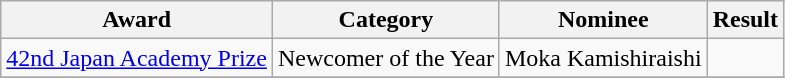<table class="wikitable sortable">
<tr>
<th>Award</th>
<th>Category</th>
<th>Nominee</th>
<th>Result</th>
</tr>
<tr>
<td><a href='#'>42nd Japan Academy Prize</a></td>
<td>Newcomer of the Year</td>
<td>Moka Kamishiraishi</td>
<td></td>
</tr>
<tr>
</tr>
</table>
